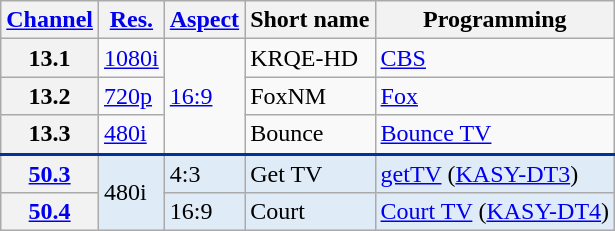<table class="wikitable">
<tr>
<th scope = "col"><a href='#'>Channel</a></th>
<th scope = "col"><a href='#'>Res.</a></th>
<th scope = "col"><a href='#'>Aspect</a></th>
<th scope = "col">Short name</th>
<th scope = "col">Programming</th>
</tr>
<tr>
<th scope = "row">13.1</th>
<td><a href='#'>1080i</a></td>
<td rowspan=3><a href='#'>16:9</a></td>
<td>KRQE-HD</td>
<td><a href='#'>CBS</a></td>
</tr>
<tr>
<th scope = "row">13.2</th>
<td><a href='#'>720p</a></td>
<td>FoxNM</td>
<td><a href='#'>Fox</a></td>
</tr>
<tr>
<th scope = "row">13.3</th>
<td><a href='#'>480i</a></td>
<td>Bounce</td>
<td><a href='#'>Bounce TV</a></td>
</tr>
<tr style="background-color:#DFEBF6; border-top: 2px solid #003399;">
<th scope = "row"><a href='#'>50.3</a></th>
<td rowspan=2>480i</td>
<td>4:3</td>
<td>Get TV</td>
<td><a href='#'>getTV</a> (<a href='#'>KASY-DT3</a>)</td>
</tr>
<tr style="background-color:#DFEBF6;">
<th scope = "row"><a href='#'>50.4</a></th>
<td>16:9</td>
<td>Court</td>
<td><a href='#'>Court TV</a> (<a href='#'>KASY-DT4</a>)</td>
</tr>
</table>
